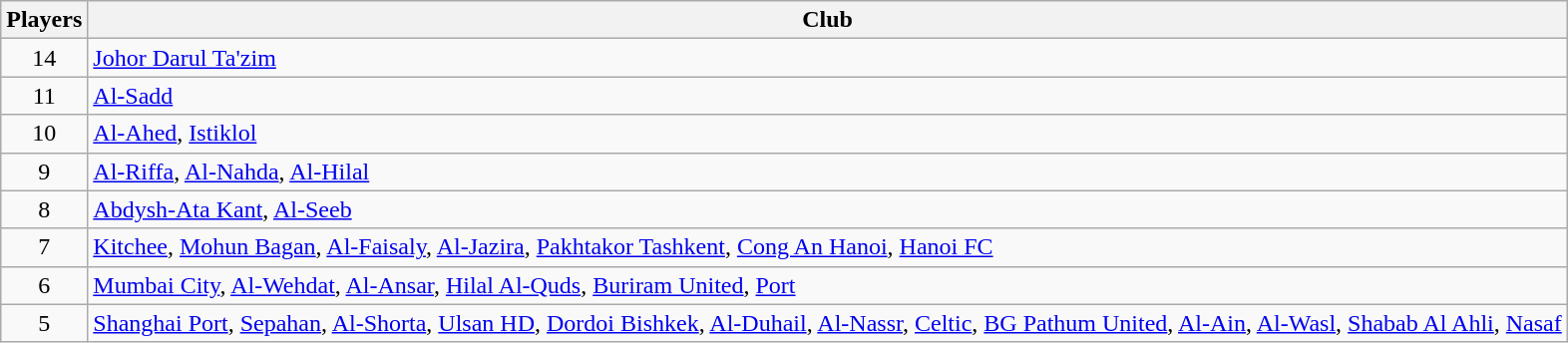<table class="wikitable">
<tr>
<th>Players</th>
<th>Club</th>
</tr>
<tr>
<td align="center">14</td>
<td> <a href='#'>Johor Darul Ta'zim</a></td>
</tr>
<tr>
<td align="center">11</td>
<td> <a href='#'>Al-Sadd</a></td>
</tr>
<tr>
<td align="center">10</td>
<td> <a href='#'>Al-Ahed</a>,  <a href='#'>Istiklol</a></td>
</tr>
<tr>
<td align="center">9</td>
<td> <a href='#'>Al-Riffa</a>,  <a href='#'>Al-Nahda</a>,  <a href='#'>Al-Hilal</a></td>
</tr>
<tr>
<td align="center">8</td>
<td> <a href='#'>Abdysh-Ata Kant</a>,  <a href='#'>Al-Seeb</a></td>
</tr>
<tr>
<td align="center">7</td>
<td> <a href='#'>Kitchee</a>,  <a href='#'>Mohun Bagan</a>,  <a href='#'>Al-Faisaly</a>,  <a href='#'>Al-Jazira</a>,  <a href='#'>Pakhtakor Tashkent</a>,  <a href='#'>Cong An Hanoi</a>,  <a href='#'>Hanoi FC</a></td>
</tr>
<tr>
<td align="center">6</td>
<td> <a href='#'>Mumbai City</a>,  <a href='#'>Al-Wehdat</a>,  <a href='#'>Al-Ansar</a>,  <a href='#'>Hilal Al-Quds</a>,  <a href='#'>Buriram United</a>,  <a href='#'>Port</a></td>
</tr>
<tr>
<td align="center">5</td>
<td> <a href='#'>Shanghai Port</a>,  <a href='#'>Sepahan</a>,  <a href='#'>Al-Shorta</a>,  <a href='#'>Ulsan HD</a>,  <a href='#'>Dordoi Bishkek</a>,  <a href='#'>Al-Duhail</a>,  <a href='#'>Al-Nassr</a>,  <a href='#'>Celtic</a>,  <a href='#'>BG Pathum United</a>,  <a href='#'>Al-Ain</a>,  <a href='#'>Al-Wasl</a>,  <a href='#'>Shabab Al Ahli</a>,  <a href='#'>Nasaf</a></td>
</tr>
</table>
